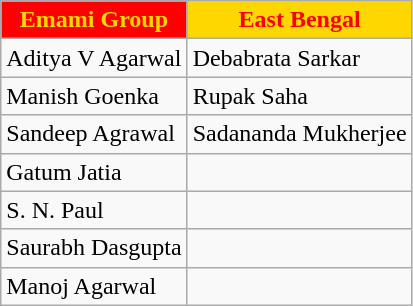<table class="wikitable">
<tr>
<th colspan="1" style="background:Red; color:Gold; text-align:center;">Emami Group</th>
<th colspan="1" style="background:Gold; color:Red; text-align:center;">East Bengal</th>
</tr>
<tr>
<td> Aditya V Agarwal</td>
<td> Debabrata Sarkar</td>
</tr>
<tr>
<td> Manish Goenka</td>
<td> Rupak Saha</td>
</tr>
<tr>
<td> Sandeep Agrawal</td>
<td> Sadananda Mukherjee</td>
</tr>
<tr>
<td> Gatum Jatia</td>
<td></td>
</tr>
<tr>
<td> S. N. Paul</td>
<td></td>
</tr>
<tr>
<td> Saurabh Dasgupta</td>
<td></td>
</tr>
<tr>
<td> Manoj Agarwal</td>
<td></td>
</tr>
</table>
